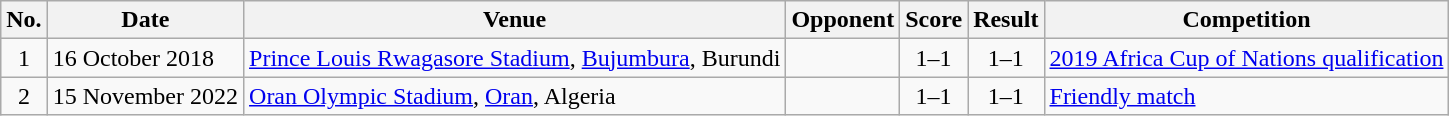<table class="wikitable sortable">
<tr>
<th scope="col">No.</th>
<th scope="col">Date</th>
<th scope="col">Venue</th>
<th scope="col">Opponent</th>
<th scope="col">Score</th>
<th scope="col">Result</th>
<th scope="col">Competition</th>
</tr>
<tr>
<td align="center">1</td>
<td>16 October 2018</td>
<td><a href='#'>Prince Louis Rwagasore Stadium</a>, <a href='#'>Bujumbura</a>, Burundi</td>
<td></td>
<td align="center">1–1</td>
<td align="center">1–1</td>
<td><a href='#'>2019 Africa Cup of Nations qualification</a></td>
</tr>
<tr>
<td align="center">2</td>
<td>15 November 2022</td>
<td><a href='#'>Oran Olympic Stadium</a>, <a href='#'>Oran</a>, Algeria</td>
<td></td>
<td align="center">1–1</td>
<td align="center">1–1</td>
<td><a href='#'>Friendly match</a></td>
</tr>
</table>
